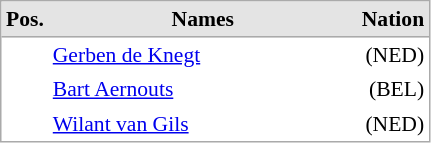<table cellspacing="0" cellpadding="3" style="border:1px solid #AAAAAA;font-size:90%">
<tr bgcolor="#E4E4E4">
<th style="border-bottom:1px solid #AAAAAA" width="10" align="center">Pos.</th>
<th style="border-bottom:1px solid #AAAAAA" width="200">Names</th>
<th style="border-bottom:1px solid #AAAAAA" width="40" align="center">Nation</th>
</tr>
<tr align="right">
<td></td>
<td align="left"> <a href='#'>Gerben de Knegt</a></td>
<td>(NED)</td>
</tr>
<tr align="right">
<td></td>
<td align="left"> <a href='#'>Bart Aernouts</a></td>
<td>(BEL)</td>
</tr>
<tr align="right">
<td></td>
<td align="left"> <a href='#'>Wilant van Gils</a></td>
<td>(NED)</td>
</tr>
</table>
